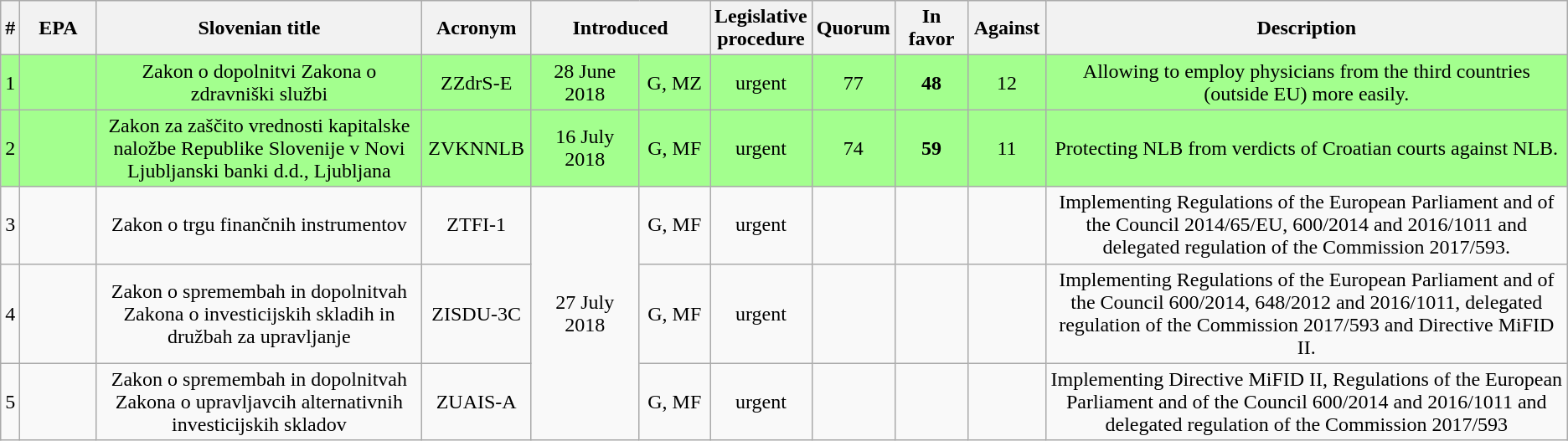<table class="wikitable" style="text-align: center;">
<tr>
<th style="width:5px;">#</th>
<th style="width:60px;">EPA</th>
<th style="width:300px;">Slovenian title</th>
<th style="width:80px;">Acronym</th>
<th colspan="2">Introduced</th>
<th style="width:70px;">Legislative procedure</th>
<th style="width:55px;">Quorum</th>
<th style="width:55px;">In favor</th>
<th style="width:55px;">Against</th>
<th style="width:500px;">Description</th>
</tr>
<tr style="background-color:#a3ff8e;">
<td>1</td>
<td></td>
<td>Zakon o dopolnitvi Zakona o zdravniški službi</td>
<td>ZZdrS-E</td>
<td style="width:90px;">28 June 2018</td>
<td>G, MZ</td>
<td>urgent</td>
<td>77</td>
<td><strong>48</strong></td>
<td>12</td>
<td>Allowing to employ physicians from the third countries (outside EU) more easily.</td>
</tr>
<tr style="background-color:#a3ff8e;">
<td>2</td>
<td></td>
<td>Zakon za zaščito vrednosti kapitalske naložbe Republike Slovenije v Novi Ljubljanski banki d.d., Ljubljana</td>
<td>ZVKNNLB</td>
<td>16 July 2018</td>
<td style="width:55px;">G, MF</td>
<td>urgent</td>
<td>74</td>
<td><strong>59</strong></td>
<td>11</td>
<td>Protecting NLB from verdicts of Croatian courts against NLB.</td>
</tr>
<tr>
<td>3</td>
<td></td>
<td>Zakon o trgu finančnih instrumentov</td>
<td>ZTFI-1</td>
<td rowspan="3">27 July 2018</td>
<td>G, MF</td>
<td>urgent</td>
<td></td>
<td></td>
<td></td>
<td>Implementing Regulations of the European Parliament and of the Council 2014/65/EU, 600/2014 and 2016/1011 and delegated regulation of the Commission 2017/593.</td>
</tr>
<tr>
<td>4</td>
<td></td>
<td>Zakon o spremembah in dopolnitvah Zakona o investicijskih skladih in družbah za upravljanje</td>
<td>ZISDU-3C</td>
<td>G, MF</td>
<td>urgent</td>
<td></td>
<td></td>
<td></td>
<td>Implementing Regulations of the European Parliament and of the Council 600/2014,  648/2012 and 2016/1011, delegated regulation of the Commission 2017/593 and Directive MiFID II.</td>
</tr>
<tr>
<td>5</td>
<td></td>
<td>Zakon o spremembah in dopolnitvah Zakona o upravljavcih alternativnih investicijskih skladov</td>
<td>ZUAIS-A</td>
<td>G, MF</td>
<td>urgent</td>
<td></td>
<td></td>
<td></td>
<td>Implementing Directive MiFID II, Regulations of the European Parliament and of the Council 600/2014 and 2016/1011 and delegated regulation of the Commission 2017/593</td>
</tr>
</table>
